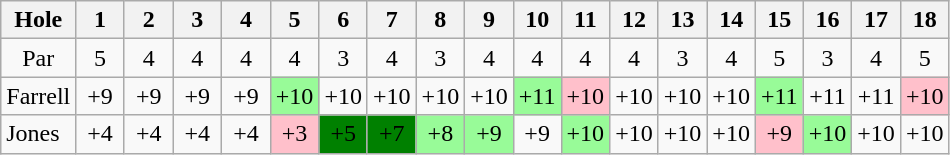<table class="wikitable" style="text-align:center">
<tr>
<th>Hole</th>
<th>1</th>
<th>2</th>
<th>3</th>
<th>4</th>
<th>5</th>
<th>6</th>
<th>7</th>
<th>8</th>
<th>9</th>
<th>10</th>
<th>11</th>
<th>12</th>
<th>13</th>
<th>14</th>
<th>15</th>
<th>16</th>
<th>17</th>
<th>18</th>
</tr>
<tr>
<td>Par</td>
<td>5</td>
<td>4</td>
<td>4</td>
<td>4</td>
<td>4</td>
<td>3</td>
<td>4</td>
<td>3</td>
<td>4</td>
<td>4</td>
<td>4</td>
<td>4</td>
<td>3</td>
<td>4</td>
<td>5</td>
<td>3</td>
<td>4</td>
<td>5</td>
</tr>
<tr>
<td align=left> Farrell</td>
<td> +9 </td>
<td> +9 </td>
<td> +9 </td>
<td> +9 </td>
<td style="background: PaleGreen;">+10</td>
<td>+10</td>
<td>+10</td>
<td>+10</td>
<td>+10</td>
<td style="background: PaleGreen;">+11</td>
<td style="background: Pink;">+10</td>
<td>+10</td>
<td>+10</td>
<td>+10</td>
<td style="background: PaleGreen;">+11</td>
<td>+11</td>
<td>+11</td>
<td style="background: Pink;">+10</td>
</tr>
<tr>
<td align=left> Jones</td>
<td>+4</td>
<td>+4</td>
<td>+4</td>
<td>+4</td>
<td style="background: Pink;">+3</td>
<td style="background: Green;">+5</td>
<td style="background: Green;">+7</td>
<td style="background: PaleGreen;">+8</td>
<td style="background: PaleGreen;">+9</td>
<td>+9</td>
<td style="background: PaleGreen;">+10</td>
<td>+10</td>
<td>+10</td>
<td>+10</td>
<td style="background: Pink;">+9</td>
<td style="background: PaleGreen;">+10</td>
<td>+10</td>
<td>+10</td>
</tr>
</table>
